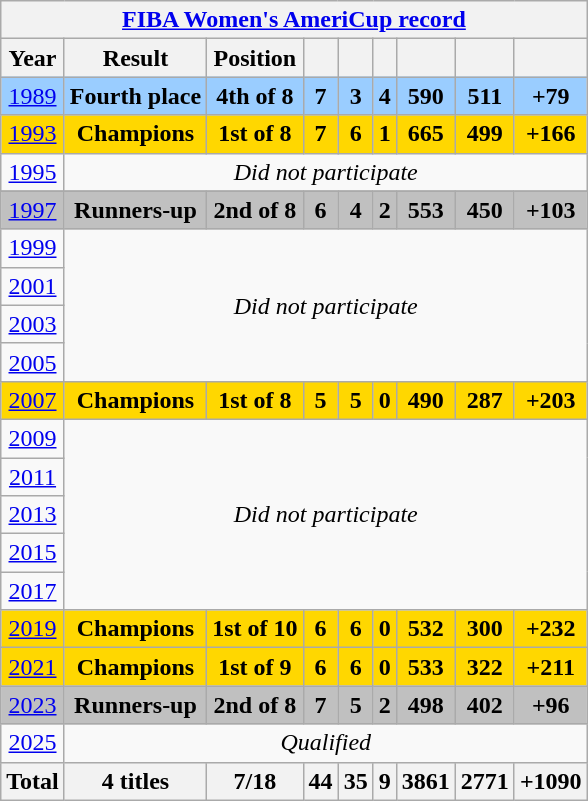<table class="wikitable" style="text-align: center;">
<tr>
<th colspan=9><a href='#'>FIBA Women's AmeriCup record</a></th>
</tr>
<tr>
<th>Year</th>
<th>Result</th>
<th>Position</th>
<th></th>
<th></th>
<th></th>
<th></th>
<th></th>
<th></th>
</tr>
<tr style="background:#9acdff;">
<td> <a href='#'>1989</a></td>
<td><strong>Fourth place</strong></td>
<td><strong>4th of 8</strong></td>
<td><strong>7</strong></td>
<td><strong>3</strong></td>
<td><strong>4</strong></td>
<td><strong>590</strong></td>
<td><strong>511</strong></td>
<td><strong>+79</strong></td>
</tr>
<tr style="background:gold">
<td> <a href='#'>1993</a></td>
<td><strong>Champions</strong></td>
<td><strong>1st of 8</strong></td>
<td><strong>7</strong></td>
<td><strong>6</strong></td>
<td><strong>1</strong></td>
<td><strong>665</strong></td>
<td><strong>499</strong></td>
<td><strong>+166</strong></td>
</tr>
<tr>
<td> <a href='#'>1995</a></td>
<td colspan=8><em>Did not participate</em></td>
</tr>
<tr>
</tr>
<tr style="background:silver">
<td> <a href='#'>1997</a></td>
<td><strong>Runners-up</strong></td>
<td><strong>2nd of 8</strong></td>
<td><strong>6</strong></td>
<td><strong>4</strong></td>
<td><strong>2</strong></td>
<td><strong>553</strong></td>
<td><strong>450</strong></td>
<td><strong>+103</strong></td>
</tr>
<tr>
<td> <a href='#'>1999</a></td>
<td colspan=8 rowspan=4><em>Did not participate</em></td>
</tr>
<tr>
<td> <a href='#'>2001</a></td>
</tr>
<tr>
<td> <a href='#'>2003</a></td>
</tr>
<tr>
<td> <a href='#'>2005</a></td>
</tr>
<tr style="background:gold">
<td> <a href='#'>2007</a></td>
<td><strong>Champions</strong></td>
<td><strong>1st of 8</strong></td>
<td><strong>5</strong></td>
<td><strong>5</strong></td>
<td><strong>0</strong></td>
<td><strong>490</strong></td>
<td><strong>287</strong></td>
<td><strong>+203</strong></td>
</tr>
<tr>
<td> <a href='#'>2009</a></td>
<td colspan=8 rowspan=5><em>Did not participate</em></td>
</tr>
<tr>
<td> <a href='#'>2011</a></td>
</tr>
<tr>
<td> <a href='#'>2013</a></td>
</tr>
<tr>
<td> <a href='#'>2015</a></td>
</tr>
<tr>
<td> <a href='#'>2017</a></td>
</tr>
<tr style="background:gold">
<td> <a href='#'>2019</a></td>
<td><strong>Champions</strong></td>
<td><strong>1st of 10</strong></td>
<td><strong>6</strong></td>
<td><strong>6</strong></td>
<td><strong>0</strong></td>
<td><strong>532</strong></td>
<td><strong>300</strong></td>
<td><strong>+232</strong></td>
</tr>
<tr style="background:gold">
<td> <a href='#'>2021</a></td>
<td><strong>Champions</strong></td>
<td><strong>1st of 9</strong></td>
<td><strong>6</strong></td>
<td><strong>6</strong></td>
<td><strong>0</strong></td>
<td><strong>533</strong></td>
<td><strong>322</strong></td>
<td><strong>+211</strong></td>
</tr>
<tr style="background:silver">
<td> <a href='#'>2023</a></td>
<td><strong>Runners-up</strong></td>
<td><strong>2nd of 8</strong></td>
<td><strong>7</strong></td>
<td><strong>5</strong></td>
<td><strong>2</strong></td>
<td><strong>498</strong></td>
<td><strong>402</strong></td>
<td><strong>+96</strong></td>
</tr>
<tr>
<td> <a href='#'>2025</a></td>
<td colspan=8><em>Qualified</em></td>
</tr>
<tr>
<th>Total</th>
<th>4 titles</th>
<th>7/18</th>
<th>44</th>
<th>35</th>
<th>9</th>
<th>3861</th>
<th>2771</th>
<th>+1090</th>
</tr>
</table>
